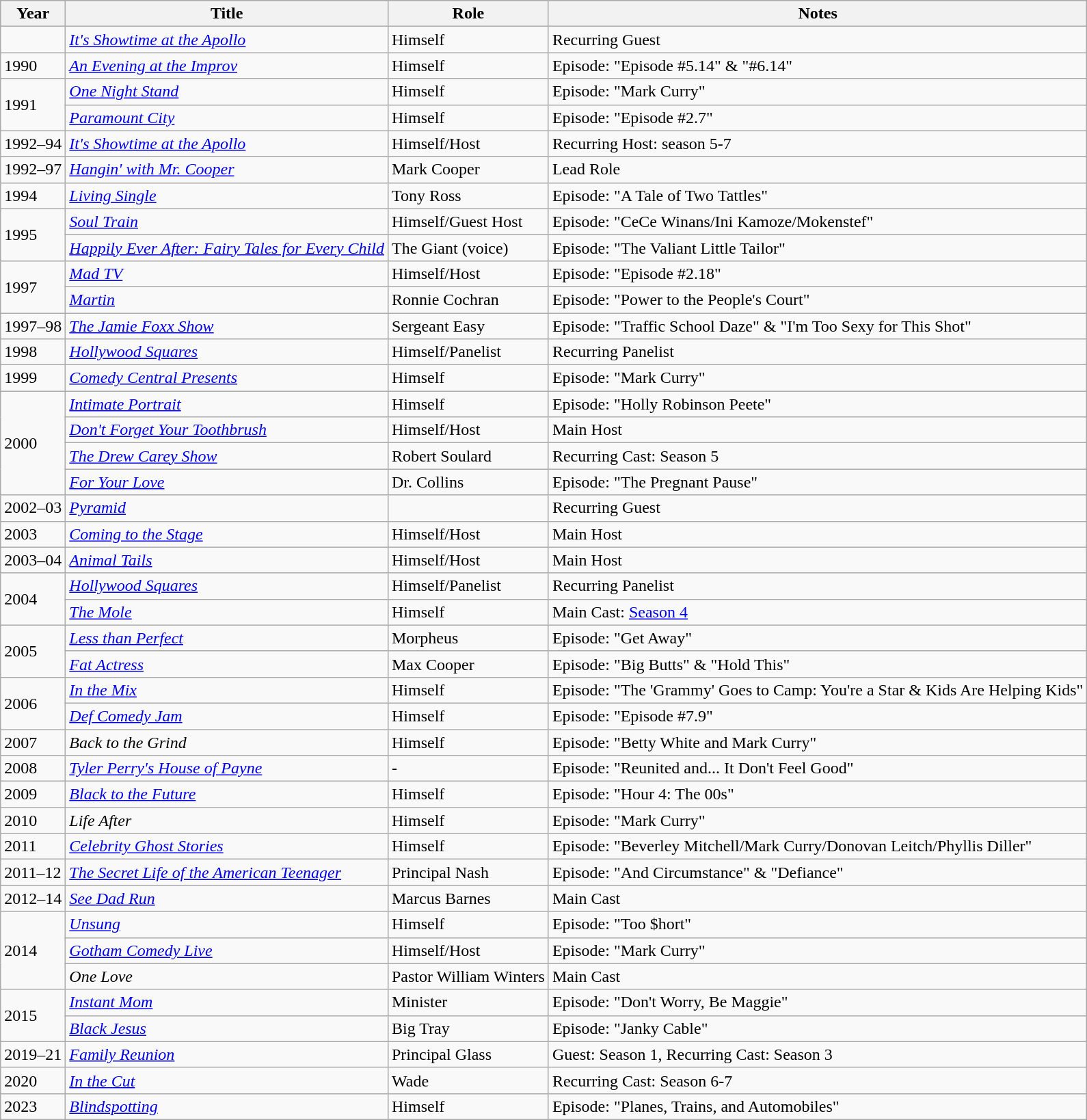<table class="wikitable plainrowheaders sortable" style="margin-right: 0;">
<tr>
<th>Year</th>
<th>Title</th>
<th>Role</th>
<th>Notes</th>
</tr>
<tr>
<td></td>
<td><em><a href='#'>It's Showtime at the Apollo</a></em></td>
<td>Himself</td>
<td>Recurring Guest</td>
</tr>
<tr>
<td>1990</td>
<td><em><a href='#'>An Evening at the Improv</a></em></td>
<td>Himself</td>
<td>Episode: "Episode #5.14" & "#6.14"</td>
</tr>
<tr>
<td rowspan=2>1991</td>
<td><em><a href='#'>One Night Stand</a></em></td>
<td>Himself</td>
<td>Episode: "Mark Curry"</td>
</tr>
<tr>
<td><em><a href='#'>Paramount City</a></em></td>
<td>Himself</td>
<td>Episode: "Episode #2.7"</td>
</tr>
<tr>
<td>1992–94</td>
<td><em><a href='#'>It's Showtime at the Apollo</a></em></td>
<td>Himself/Host</td>
<td>Recurring Host: season 5-7</td>
</tr>
<tr>
<td>1992–97</td>
<td><em><a href='#'>Hangin' with Mr. Cooper</a></em></td>
<td>Mark Cooper</td>
<td>Lead Role</td>
</tr>
<tr>
<td>1994</td>
<td><em><a href='#'>Living Single</a></em></td>
<td>Tony Ross</td>
<td>Episode: "A Tale of Two Tattles"</td>
</tr>
<tr>
<td rowspan=2>1995</td>
<td><em><a href='#'>Soul Train</a></em></td>
<td>Himself/Guest Host</td>
<td>Episode: "CeCe Winans/Ini Kamoze/Mokenstef"</td>
</tr>
<tr>
<td><em><a href='#'>Happily Ever After: Fairy Tales for Every Child</a></em></td>
<td>The Giant (voice)</td>
<td>Episode: "The Valiant Little Tailor"</td>
</tr>
<tr>
<td rowspan=2>1997</td>
<td><em><a href='#'>Mad TV</a></em></td>
<td>Himself/Host</td>
<td>Episode: "Episode #2.18"</td>
</tr>
<tr>
<td><em><a href='#'>Martin</a></em></td>
<td>Ronnie Cochran</td>
<td>Episode: "Power to the People's Court"</td>
</tr>
<tr>
<td>1997–98</td>
<td><em><a href='#'>The Jamie Foxx Show</a></em></td>
<td>Sergeant Easy</td>
<td>Episode: "Traffic School Daze" & "I'm Too Sexy for This Shot"</td>
</tr>
<tr>
<td>1998</td>
<td><em><a href='#'>Hollywood Squares</a></em></td>
<td>Himself/Panelist</td>
<td>Recurring Panelist</td>
</tr>
<tr>
<td>1999</td>
<td><em><a href='#'>Comedy Central Presents</a></em></td>
<td>Himself</td>
<td>Episode: "Mark Curry"</td>
</tr>
<tr>
<td rowspan=4>2000</td>
<td><em><a href='#'>Intimate Portrait</a></em></td>
<td>Himself</td>
<td>Episode: "Holly Robinson Peete"</td>
</tr>
<tr>
<td><em><a href='#'>Don't Forget Your Toothbrush</a></em></td>
<td>Himself/Host</td>
<td>Main Host</td>
</tr>
<tr>
<td><em><a href='#'>The Drew Carey Show</a></em></td>
<td>Robert Soulard</td>
<td>Recurring Cast: Season 5</td>
</tr>
<tr>
<td><em><a href='#'>For Your Love</a></em></td>
<td>Dr. Collins</td>
<td>Episode: "The Pregnant Pause"</td>
</tr>
<tr>
<td>2002–03</td>
<td><em><a href='#'>Pyramid</a></em></td>
<td></td>
<td>Recurring Guest</td>
</tr>
<tr>
<td>2003</td>
<td><em><a href='#'>Coming to the Stage</a></em></td>
<td>Himself/Host</td>
<td>Main Host</td>
</tr>
<tr>
<td>2003–04</td>
<td><em><a href='#'>Animal Tails</a></em></td>
<td>Himself/Host</td>
<td>Main Host</td>
</tr>
<tr>
<td rowspan=2>2004</td>
<td><em><a href='#'>Hollywood Squares</a></em></td>
<td>Himself/Panelist</td>
<td>Recurring Panelist</td>
</tr>
<tr>
<td><em><a href='#'>The Mole</a></em></td>
<td>Himself</td>
<td>Main Cast: <a href='#'>Season 4</a></td>
</tr>
<tr>
<td rowspan=2>2005</td>
<td><em><a href='#'>Less than Perfect</a></em></td>
<td>Morpheus</td>
<td>Episode: "Get Away"</td>
</tr>
<tr>
<td><em><a href='#'>Fat Actress</a></em></td>
<td>Max Cooper</td>
<td>Episode: "Big Butts" & "Hold This"</td>
</tr>
<tr>
<td rowspan=2>2006</td>
<td><em><a href='#'>In the Mix</a></em></td>
<td>Himself</td>
<td>Episode: "The 'Grammy' Goes to Camp: You're a Star & Kids Are Helping Kids"</td>
</tr>
<tr>
<td><em><a href='#'>Def Comedy Jam</a></em></td>
<td>Himself</td>
<td>Episode: "Episode #7.9"</td>
</tr>
<tr>
<td>2007</td>
<td><em>Back to the Grind</em></td>
<td>Himself</td>
<td>Episode: "Betty White and Mark Curry"</td>
</tr>
<tr>
<td>2008</td>
<td><em><a href='#'>Tyler Perry's House of Payne</a></em></td>
<td>-</td>
<td>Episode: "Reunited and... It Don't Feel Good"</td>
</tr>
<tr>
<td>2009</td>
<td><em><a href='#'>Black to the Future</a></em></td>
<td>Himself</td>
<td>Episode: "Hour 4: The 00s"</td>
</tr>
<tr>
<td>2010</td>
<td><em>Life After</em></td>
<td>Himself</td>
<td>Episode: "Mark Curry"</td>
</tr>
<tr>
<td>2011</td>
<td><em><a href='#'>Celebrity Ghost Stories</a></em></td>
<td>Himself</td>
<td>Episode: "Beverley Mitchell/Mark Curry/Donovan Leitch/Phyllis Diller"</td>
</tr>
<tr>
<td>2011–12</td>
<td><em><a href='#'>The Secret Life of the American Teenager</a></em></td>
<td>Principal Nash</td>
<td>Episode: "And Circumstance" & "Defiance"</td>
</tr>
<tr>
<td>2012–14</td>
<td><em><a href='#'>See Dad Run</a></em></td>
<td>Marcus Barnes</td>
<td>Main Cast</td>
</tr>
<tr>
<td rowspan=3>2014</td>
<td><em><a href='#'>Unsung</a></em></td>
<td>Himself</td>
<td>Episode: "Too $hort"</td>
</tr>
<tr>
<td><em><a href='#'>Gotham Comedy Live</a></em></td>
<td>Himself/Host</td>
<td>Episode: "Mark Curry"</td>
</tr>
<tr>
<td><em>One Love</em></td>
<td>Pastor William Winters</td>
<td>Main Cast</td>
</tr>
<tr>
<td rowspan=2>2015</td>
<td><em><a href='#'>Instant Mom</a></em></td>
<td>Minister</td>
<td>Episode: "Don't Worry, Be Maggie"</td>
</tr>
<tr>
<td><em><a href='#'>Black Jesus</a></em></td>
<td>Big Tray</td>
<td>Episode: "Janky Cable"</td>
</tr>
<tr>
<td>2019–21</td>
<td><em><a href='#'>Family Reunion</a></em></td>
<td>Principal Glass</td>
<td>Guest: Season 1, Recurring Cast: Season 3</td>
</tr>
<tr>
<td>2020</td>
<td><em><a href='#'>In the Cut</a></em></td>
<td>Wade</td>
<td>Recurring Cast: Season 6-7</td>
</tr>
<tr>
<td>2023</td>
<td><em><a href='#'>Blindspotting</a></em></td>
<td>Himself</td>
<td>Episode: "Planes, Trains, and Automobiles"</td>
</tr>
</table>
